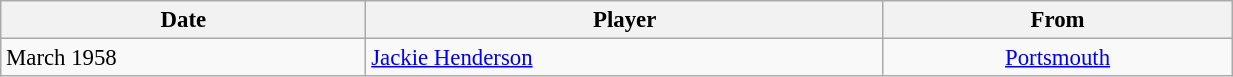<table class="wikitable" style="text-align:center; font-size:95%;width:65%; text-align:left">
<tr>
<th><strong>Date</strong></th>
<th><strong>Player</strong></th>
<th><strong>From</strong></th>
</tr>
<tr --->
<td>March 1958</td>
<td> <a href='#'>Jackie Henderson</a></td>
<td align="center"><a href='#'>Portsmouth</a></td>
</tr>
</table>
